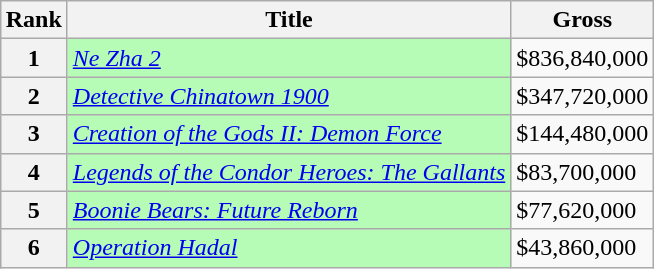<table class="wikitable sortable" style="margin:auto; margin:auto;">
<tr>
<th>Rank</th>
<th>Title</th>
<th>Gross </th>
</tr>
<tr>
<th>1</th>
<td style="background:#b6fcb6;"><em><a href='#'>Ne Zha 2</a></em> </td>
<td>$836,840,000</td>
</tr>
<tr>
<th>2</th>
<td style="background:#b6fcb6;"><em><a href='#'>Detective Chinatown 1900</a></em> </td>
<td>$347,720,000</td>
</tr>
<tr>
<th>3</th>
<td style="background:#b6fcb6;"><em><a href='#'>Creation of the Gods II: Demon Force</a></em> </td>
<td>$144,480,000</td>
</tr>
<tr>
<th>4</th>
<td style="background:#b6fcb6;"><em><a href='#'>Legends of the Condor Heroes: The Gallants</a></em> </td>
<td>$83,700,000</td>
</tr>
<tr>
<th>5</th>
<td style="background:#b6fcb6;"><em><a href='#'>Boonie Bears: Future Reborn</a></em> </td>
<td>$77,620,000</td>
</tr>
<tr>
<th>6</th>
<td style="background:#b6fcb6;"><em><a href='#'>Operation Hadal</a></em> </td>
<td>$43,860,000</td>
</tr>
</table>
